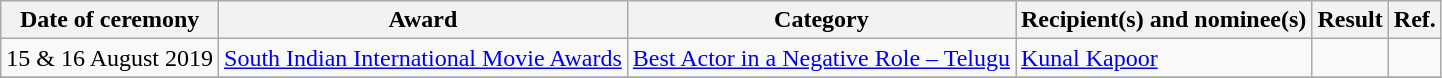<table class="wikitable sortable">
<tr>
<th>Date of ceremony</th>
<th>Award</th>
<th>Category</th>
<th>Recipient(s) and nominee(s)</th>
<th>Result</th>
<th>Ref.</th>
</tr>
<tr>
<td>15 & 16 August 2019</td>
<td><a href='#'>South Indian International Movie Awards</a></td>
<td><a href='#'>Best Actor in a Negative Role – Telugu</a></td>
<td><a href='#'>Kunal Kapoor</a></td>
<td></td>
<td></td>
</tr>
<tr>
</tr>
</table>
